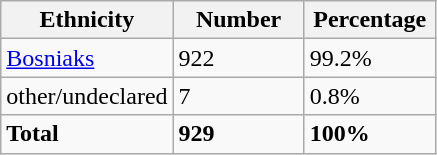<table class="wikitable">
<tr>
<th width="100px">Ethnicity</th>
<th width="80px">Number</th>
<th width="80px">Percentage</th>
</tr>
<tr>
<td><a href='#'>Bosniaks</a></td>
<td>922</td>
<td>99.2%</td>
</tr>
<tr>
<td>other/undeclared</td>
<td>7</td>
<td>0.8%</td>
</tr>
<tr>
<td><strong>Total</strong></td>
<td><strong>929</strong></td>
<td><strong>100%</strong></td>
</tr>
</table>
